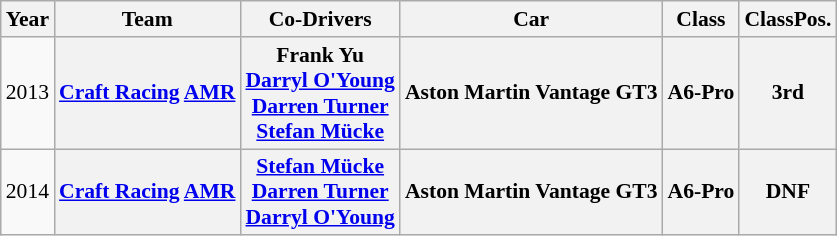<table class="wikitable" style="font-size:90%">
<tr>
<th>Year</th>
<th>Team</th>
<th>Co-Drivers</th>
<th>Car</th>
<th>Class</th>
<th>ClassPos.</th>
</tr>
<tr>
<td>2013</td>
<th align="left"> <a href='#'>Craft Racing</a> <a href='#'>AMR</a></th>
<th align="left"> Frank Yu<br> <a href='#'>Darryl O'Young</a><br> <a href='#'>Darren Turner</a><br> <a href='#'>Stefan Mücke</a></th>
<th>Aston Martin Vantage GT3</th>
<th>A6-Pro</th>
<th>3rd</th>
</tr>
<tr>
<td>2014</td>
<th align="left"> <a href='#'>Craft Racing</a> <a href='#'>AMR</a></th>
<th align="left"> <a href='#'>Stefan Mücke</a><br> <a href='#'>Darren Turner</a><br> <a href='#'>Darryl O'Young</a></th>
<th>Aston Martin Vantage GT3</th>
<th>A6-Pro</th>
<th>DNF</th>
</tr>
</table>
